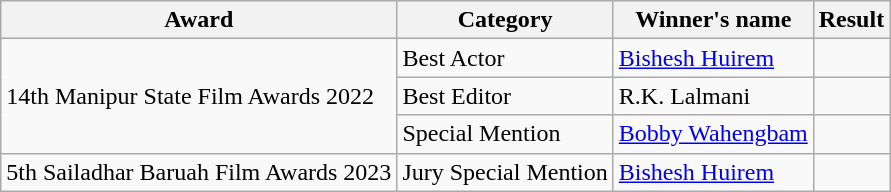<table class="wikitable sortable">
<tr>
<th>Award</th>
<th>Category</th>
<th>Winner's name</th>
<th>Result</th>
</tr>
<tr>
<td rowspan="3">14th Manipur State Film Awards 2022</td>
<td>Best Actor</td>
<td><a href='#'>Bishesh Huirem</a></td>
<td></td>
</tr>
<tr>
<td>Best Editor</td>
<td>R.K. Lalmani</td>
<td></td>
</tr>
<tr>
<td>Special Mention</td>
<td><a href='#'>Bobby Wahengbam</a></td>
<td></td>
</tr>
<tr>
<td>5th Sailadhar Baruah Film Awards 2023</td>
<td>Jury Special Mention</td>
<td><a href='#'>Bishesh Huirem</a></td>
<td></td>
</tr>
</table>
